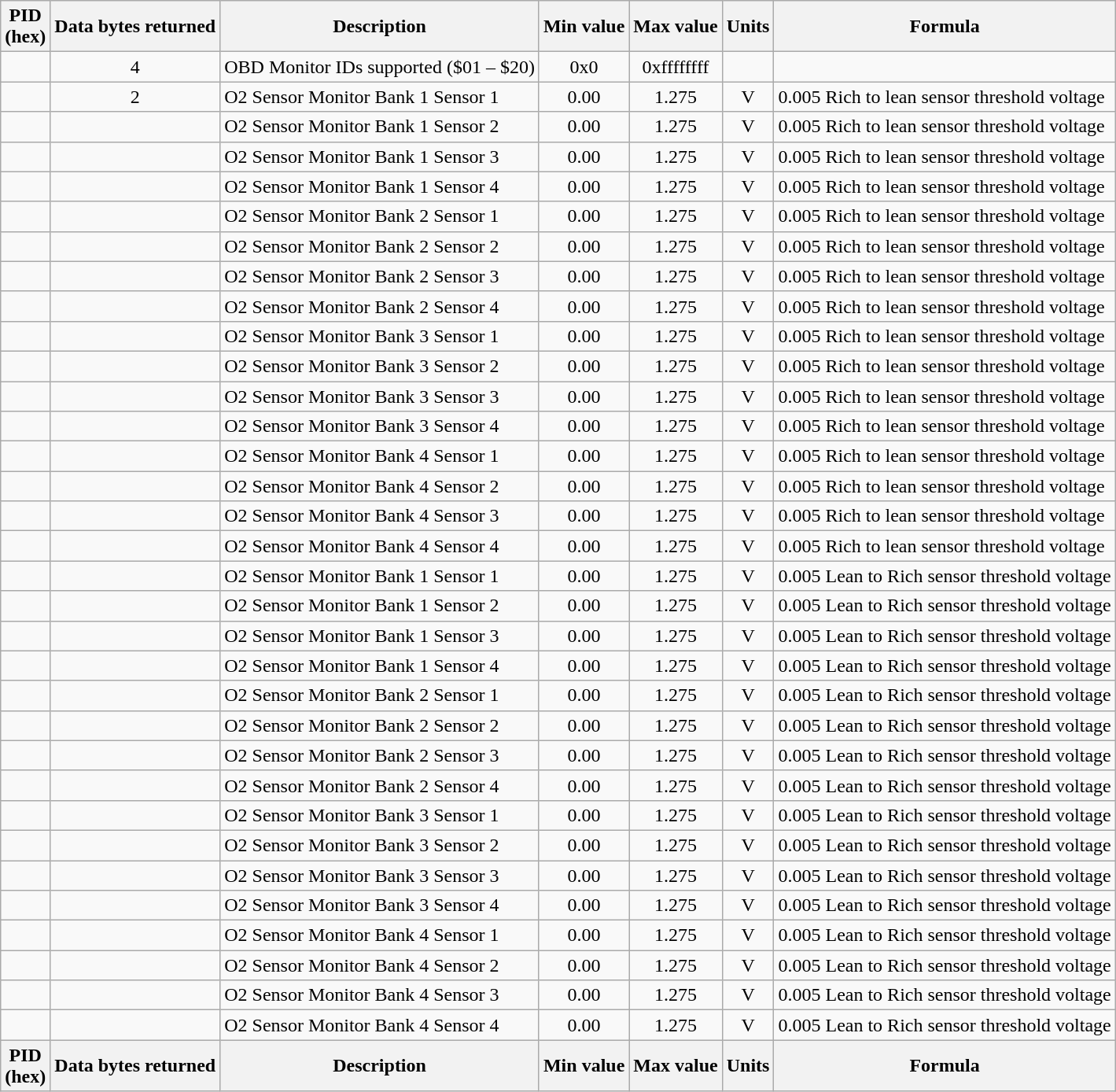<table class="wikitable" style="text-align: center">
<tr>
<th>PID<br>(hex)</th>
<th>Data bytes returned</th>
<th>Description</th>
<th>Min value</th>
<th>Max value</th>
<th>Units</th>
<th>Formula</th>
</tr>
<tr>
<td></td>
<td>4</td>
<td align=left>OBD Monitor IDs supported ($01 – $20)</td>
<td>0x0</td>
<td>0xffffffff</td>
<td></td>
<td align=left></td>
</tr>
<tr>
<td></td>
<td>2</td>
<td align=left>O2 Sensor Monitor Bank 1 Sensor 1</td>
<td>0.00</td>
<td>1.275</td>
<td>V</td>
<td align=left>0.005 Rich to lean sensor threshold voltage</td>
</tr>
<tr>
<td></td>
<td></td>
<td align=left>O2 Sensor Monitor Bank 1 Sensor 2</td>
<td>0.00</td>
<td>1.275</td>
<td>V</td>
<td align=left>0.005 Rich to lean sensor threshold voltage</td>
</tr>
<tr>
<td></td>
<td></td>
<td align=left>O2 Sensor Monitor Bank 1 Sensor 3</td>
<td>0.00</td>
<td>1.275</td>
<td>V</td>
<td align=left>0.005 Rich to lean sensor threshold voltage</td>
</tr>
<tr>
<td></td>
<td></td>
<td align=left>O2 Sensor Monitor Bank 1 Sensor 4</td>
<td>0.00</td>
<td>1.275</td>
<td>V</td>
<td align=left>0.005 Rich to lean sensor threshold voltage</td>
</tr>
<tr>
<td></td>
<td></td>
<td align=left>O2 Sensor Monitor Bank 2 Sensor 1</td>
<td>0.00</td>
<td>1.275</td>
<td>V</td>
<td align=left>0.005 Rich to lean sensor threshold voltage</td>
</tr>
<tr>
<td></td>
<td></td>
<td align=left>O2 Sensor Monitor Bank 2 Sensor 2</td>
<td>0.00</td>
<td>1.275</td>
<td>V</td>
<td align=left>0.005 Rich to lean sensor threshold voltage</td>
</tr>
<tr>
<td></td>
<td></td>
<td align=left>O2 Sensor Monitor Bank 2 Sensor 3</td>
<td>0.00</td>
<td>1.275</td>
<td>V</td>
<td align=left>0.005 Rich to lean sensor threshold voltage</td>
</tr>
<tr>
<td></td>
<td></td>
<td align=left>O2 Sensor Monitor Bank 2 Sensor 4</td>
<td>0.00</td>
<td>1.275</td>
<td>V</td>
<td align=left>0.005 Rich to lean sensor threshold voltage</td>
</tr>
<tr>
<td></td>
<td></td>
<td align=left>O2 Sensor Monitor Bank 3 Sensor 1</td>
<td>0.00</td>
<td>1.275</td>
<td>V</td>
<td align=left>0.005 Rich to lean sensor threshold voltage</td>
</tr>
<tr>
<td></td>
<td></td>
<td align=left>O2 Sensor Monitor Bank 3 Sensor 2</td>
<td>0.00</td>
<td>1.275</td>
<td>V</td>
<td align=left>0.005 Rich to lean sensor threshold voltage</td>
</tr>
<tr>
<td></td>
<td></td>
<td align=left>O2 Sensor Monitor Bank 3 Sensor 3</td>
<td>0.00</td>
<td>1.275</td>
<td>V</td>
<td align=left>0.005 Rich to lean sensor threshold voltage</td>
</tr>
<tr>
<td></td>
<td></td>
<td align=left>O2 Sensor Monitor Bank 3 Sensor 4</td>
<td>0.00</td>
<td>1.275</td>
<td>V</td>
<td align=left>0.005 Rich to lean sensor threshold voltage</td>
</tr>
<tr>
<td></td>
<td></td>
<td align=left>O2 Sensor Monitor Bank 4 Sensor 1</td>
<td>0.00</td>
<td>1.275</td>
<td>V</td>
<td align=left>0.005 Rich to lean sensor threshold voltage</td>
</tr>
<tr>
<td></td>
<td></td>
<td align=left>O2 Sensor Monitor Bank 4 Sensor 2</td>
<td>0.00</td>
<td>1.275</td>
<td>V</td>
<td align=left>0.005 Rich to lean sensor threshold voltage</td>
</tr>
<tr>
<td></td>
<td></td>
<td align=left>O2 Sensor Monitor Bank 4 Sensor 3</td>
<td>0.00</td>
<td>1.275</td>
<td>V</td>
<td align=left>0.005 Rich to lean sensor threshold voltage</td>
</tr>
<tr>
<td></td>
<td></td>
<td align=left>O2 Sensor Monitor Bank 4 Sensor 4</td>
<td>0.00</td>
<td>1.275</td>
<td>V</td>
<td align=left>0.005 Rich to lean sensor threshold voltage</td>
</tr>
<tr>
<td></td>
<td></td>
<td align=left>O2 Sensor Monitor Bank 1 Sensor 1</td>
<td>0.00</td>
<td>1.275</td>
<td>V</td>
<td align=left>0.005 Lean to Rich sensor threshold voltage</td>
</tr>
<tr>
<td></td>
<td></td>
<td align=left>O2 Sensor Monitor Bank 1 Sensor 2</td>
<td>0.00</td>
<td>1.275</td>
<td>V</td>
<td align=left>0.005 Lean to Rich sensor threshold voltage</td>
</tr>
<tr>
<td></td>
<td></td>
<td align=left>O2 Sensor Monitor Bank 1 Sensor 3</td>
<td>0.00</td>
<td>1.275</td>
<td>V</td>
<td align=left>0.005 Lean to Rich sensor threshold voltage</td>
</tr>
<tr>
<td></td>
<td></td>
<td align=left>O2 Sensor Monitor Bank 1 Sensor 4</td>
<td>0.00</td>
<td>1.275</td>
<td>V</td>
<td align=left>0.005 Lean to Rich sensor threshold voltage</td>
</tr>
<tr>
<td></td>
<td></td>
<td align=left>O2 Sensor Monitor Bank 2 Sensor 1</td>
<td>0.00</td>
<td>1.275</td>
<td>V</td>
<td align=left>0.005 Lean to Rich sensor threshold voltage</td>
</tr>
<tr>
<td></td>
<td></td>
<td align=left>O2 Sensor Monitor Bank 2 Sensor 2</td>
<td>0.00</td>
<td>1.275</td>
<td>V</td>
<td align=left>0.005 Lean to Rich sensor threshold voltage</td>
</tr>
<tr>
<td></td>
<td></td>
<td align=left>O2 Sensor Monitor Bank 2 Sensor 3</td>
<td>0.00</td>
<td>1.275</td>
<td>V</td>
<td align=left>0.005 Lean to Rich sensor threshold voltage</td>
</tr>
<tr>
<td></td>
<td></td>
<td align=left>O2 Sensor Monitor Bank 2 Sensor 4</td>
<td>0.00</td>
<td>1.275</td>
<td>V</td>
<td align=left>0.005 Lean to Rich sensor threshold voltage</td>
</tr>
<tr>
<td></td>
<td></td>
<td align=left>O2 Sensor Monitor Bank 3 Sensor 1</td>
<td>0.00</td>
<td>1.275</td>
<td>V</td>
<td align=left>0.005 Lean to Rich sensor threshold voltage</td>
</tr>
<tr>
<td></td>
<td></td>
<td align=left>O2 Sensor Monitor Bank 3 Sensor 2</td>
<td>0.00</td>
<td>1.275</td>
<td>V</td>
<td align=left>0.005 Lean to Rich sensor threshold voltage</td>
</tr>
<tr>
<td></td>
<td></td>
<td align=left>O2 Sensor Monitor Bank 3 Sensor 3</td>
<td>0.00</td>
<td>1.275</td>
<td>V</td>
<td align=left>0.005 Lean to Rich sensor threshold voltage</td>
</tr>
<tr>
<td></td>
<td></td>
<td align=left>O2 Sensor Monitor Bank 3 Sensor 4</td>
<td>0.00</td>
<td>1.275</td>
<td>V</td>
<td align=left>0.005 Lean to Rich sensor threshold voltage</td>
</tr>
<tr>
<td></td>
<td></td>
<td align=left>O2 Sensor Monitor Bank 4 Sensor 1</td>
<td>0.00</td>
<td>1.275</td>
<td>V</td>
<td align=left>0.005 Lean to Rich sensor threshold voltage</td>
</tr>
<tr>
<td></td>
<td></td>
<td align=left>O2 Sensor Monitor Bank 4 Sensor 2</td>
<td>0.00</td>
<td>1.275</td>
<td>V</td>
<td align=left>0.005 Lean to Rich sensor threshold voltage</td>
</tr>
<tr>
<td></td>
<td></td>
<td align=left>O2 Sensor Monitor Bank 4 Sensor 3</td>
<td>0.00</td>
<td>1.275</td>
<td>V</td>
<td align=left>0.005 Lean to Rich sensor threshold voltage</td>
</tr>
<tr>
<td></td>
<td></td>
<td align=left>O2 Sensor Monitor Bank 4 Sensor 4</td>
<td>0.00</td>
<td>1.275</td>
<td>V</td>
<td align=left>0.005 Lean to Rich sensor threshold voltage</td>
</tr>
<tr>
<th>PID<br>(hex)</th>
<th>Data bytes returned</th>
<th>Description</th>
<th>Min value</th>
<th>Max value</th>
<th>Units</th>
<th>Formula</th>
</tr>
</table>
